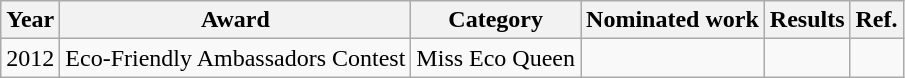<table class="wikitable">
<tr>
<th>Year</th>
<th>Award</th>
<th>Category</th>
<th>Nominated work</th>
<th>Results</th>
<th>Ref.</th>
</tr>
<tr>
<td>2012</td>
<td>Eco-Friendly Ambassadors Contest</td>
<td>Miss Eco Queen</td>
<td></td>
<td></td>
<td></td>
</tr>
</table>
